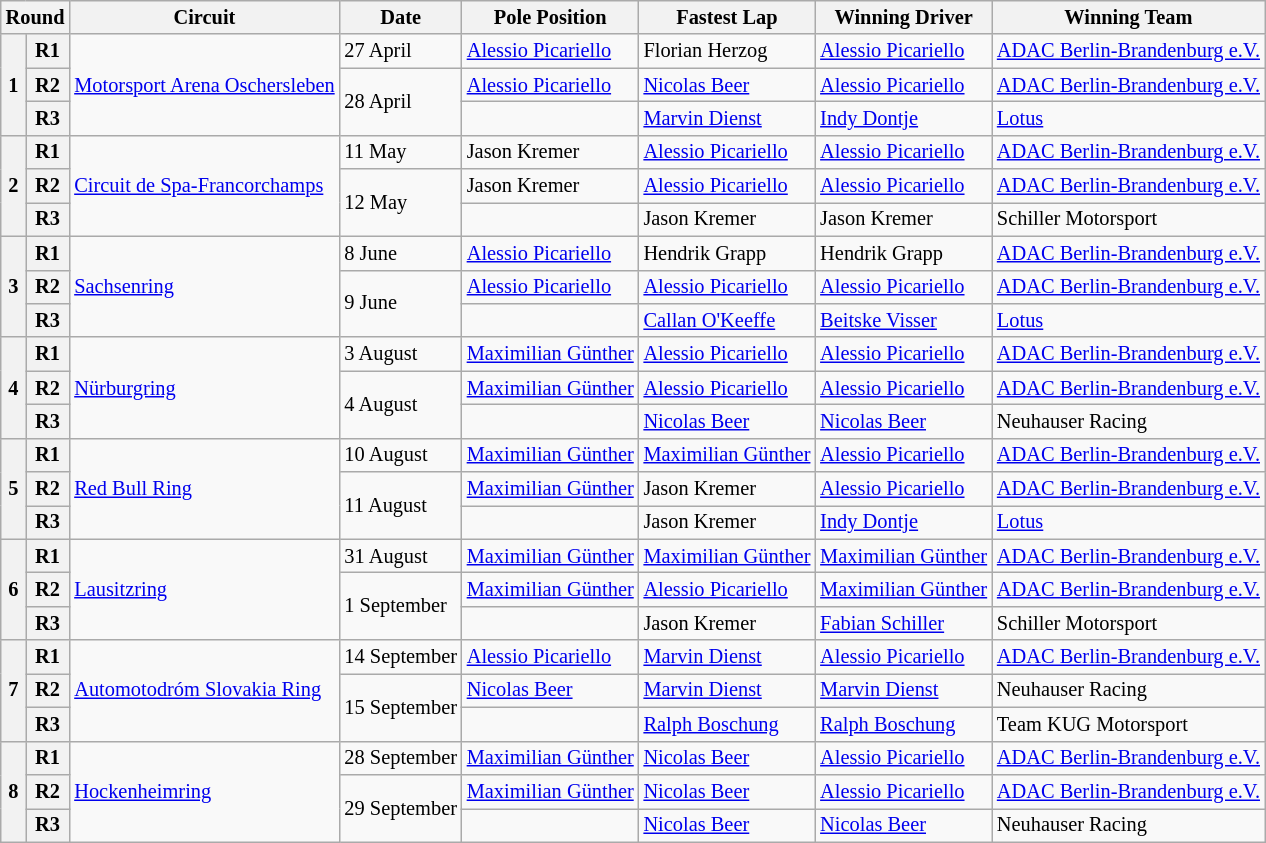<table class="wikitable" style="font-size: 85%">
<tr>
<th colspan=2>Round</th>
<th>Circuit</th>
<th>Date</th>
<th>Pole Position</th>
<th>Fastest Lap</th>
<th>Winning Driver</th>
<th>Winning Team</th>
</tr>
<tr>
<th rowspan=3>1</th>
<th>R1</th>
<td rowspan=3 nowrap> <a href='#'>Motorsport Arena Oschersleben</a></td>
<td>27 April</td>
<td> <a href='#'>Alessio Picariello</a></td>
<td> Florian Herzog</td>
<td> <a href='#'>Alessio Picariello</a></td>
<td nowrap> <a href='#'>ADAC Berlin-Brandenburg e.V.</a></td>
</tr>
<tr>
<th>R2</th>
<td rowspan=2>28 April</td>
<td> <a href='#'>Alessio Picariello</a></td>
<td> <a href='#'>Nicolas Beer</a></td>
<td> <a href='#'>Alessio Picariello</a></td>
<td> <a href='#'>ADAC Berlin-Brandenburg e.V.</a></td>
</tr>
<tr>
<th>R3</th>
<td></td>
<td> <a href='#'>Marvin Dienst</a></td>
<td> <a href='#'>Indy Dontje</a></td>
<td> <a href='#'>Lotus</a></td>
</tr>
<tr>
<th rowspan=3>2</th>
<th>R1</th>
<td rowspan=3> <a href='#'>Circuit de Spa-Francorchamps</a></td>
<td>11 May</td>
<td> Jason Kremer</td>
<td> <a href='#'>Alessio Picariello</a></td>
<td> <a href='#'>Alessio Picariello</a></td>
<td> <a href='#'>ADAC Berlin-Brandenburg e.V.</a></td>
</tr>
<tr>
<th>R2</th>
<td rowspan=2>12 May</td>
<td> Jason Kremer</td>
<td> <a href='#'>Alessio Picariello</a></td>
<td> <a href='#'>Alessio Picariello</a></td>
<td> <a href='#'>ADAC Berlin-Brandenburg e.V.</a></td>
</tr>
<tr>
<th>R3</th>
<td></td>
<td> Jason Kremer</td>
<td> Jason Kremer</td>
<td> Schiller Motorsport</td>
</tr>
<tr>
<th rowspan=3>3</th>
<th>R1</th>
<td rowspan=3> <a href='#'>Sachsenring</a></td>
<td>8 June</td>
<td> <a href='#'>Alessio Picariello</a></td>
<td> Hendrik Grapp</td>
<td> Hendrik Grapp</td>
<td> <a href='#'>ADAC Berlin-Brandenburg e.V.</a></td>
</tr>
<tr>
<th>R2</th>
<td rowspan=2>9 June</td>
<td nowrap> <a href='#'>Alessio Picariello</a></td>
<td nowrap> <a href='#'>Alessio Picariello</a></td>
<td nowrap> <a href='#'>Alessio Picariello</a></td>
<td> <a href='#'>ADAC Berlin-Brandenburg e.V.</a></td>
</tr>
<tr>
<th>R3</th>
<td></td>
<td> <a href='#'>Callan O'Keeffe</a></td>
<td> <a href='#'>Beitske Visser</a></td>
<td> <a href='#'>Lotus</a></td>
</tr>
<tr>
<th rowspan=3>4</th>
<th>R1</th>
<td rowspan=3> <a href='#'>Nürburgring</a></td>
<td>3 August</td>
<td> <a href='#'>Maximilian Günther</a></td>
<td> <a href='#'>Alessio Picariello</a></td>
<td> <a href='#'>Alessio Picariello</a></td>
<td> <a href='#'>ADAC Berlin-Brandenburg e.V.</a></td>
</tr>
<tr>
<th>R2</th>
<td rowspan=2>4 August</td>
<td> <a href='#'>Maximilian Günther</a></td>
<td> <a href='#'>Alessio Picariello</a></td>
<td> <a href='#'>Alessio Picariello</a></td>
<td> <a href='#'>ADAC Berlin-Brandenburg e.V.</a></td>
</tr>
<tr>
<th>R3</th>
<td></td>
<td> <a href='#'>Nicolas Beer</a></td>
<td> <a href='#'>Nicolas Beer</a></td>
<td> Neuhauser Racing</td>
</tr>
<tr>
<th rowspan=3>5</th>
<th>R1</th>
<td rowspan=3> <a href='#'>Red Bull Ring</a></td>
<td>10 August</td>
<td> <a href='#'>Maximilian Günther</a></td>
<td> <a href='#'>Maximilian Günther</a></td>
<td> <a href='#'>Alessio Picariello</a></td>
<td> <a href='#'>ADAC Berlin-Brandenburg e.V.</a></td>
</tr>
<tr>
<th>R2</th>
<td rowspan=2>11 August</td>
<td> <a href='#'>Maximilian Günther</a></td>
<td> Jason Kremer</td>
<td> <a href='#'>Alessio Picariello</a></td>
<td> <a href='#'>ADAC Berlin-Brandenburg e.V.</a></td>
</tr>
<tr>
<th>R3</th>
<td></td>
<td> Jason Kremer</td>
<td> <a href='#'>Indy Dontje</a></td>
<td> <a href='#'>Lotus</a></td>
</tr>
<tr>
<th rowspan=3>6</th>
<th>R1</th>
<td rowspan=3> <a href='#'>Lausitzring</a></td>
<td>31 August</td>
<td nowrap> <a href='#'>Maximilian Günther</a></td>
<td nowrap> <a href='#'>Maximilian Günther</a></td>
<td nowrap> <a href='#'>Maximilian Günther</a></td>
<td> <a href='#'>ADAC Berlin-Brandenburg e.V.</a></td>
</tr>
<tr>
<th>R2</th>
<td rowspan=2>1 September</td>
<td> <a href='#'>Maximilian Günther</a></td>
<td> <a href='#'>Alessio Picariello</a></td>
<td> <a href='#'>Maximilian Günther</a></td>
<td> <a href='#'>ADAC Berlin-Brandenburg e.V.</a></td>
</tr>
<tr>
<th>R3</th>
<td></td>
<td> Jason Kremer</td>
<td> <a href='#'>Fabian Schiller</a></td>
<td> Schiller Motorsport</td>
</tr>
<tr>
<th rowspan=3>7</th>
<th>R1</th>
<td rowspan=3> <a href='#'>Automotodróm Slovakia Ring</a></td>
<td>14 September</td>
<td> <a href='#'>Alessio Picariello</a></td>
<td> <a href='#'>Marvin Dienst</a></td>
<td> <a href='#'>Alessio Picariello</a></td>
<td> <a href='#'>ADAC Berlin-Brandenburg e.V.</a></td>
</tr>
<tr>
<th>R2</th>
<td rowspan=2>15 September</td>
<td> <a href='#'>Nicolas Beer</a></td>
<td> <a href='#'>Marvin Dienst</a></td>
<td> <a href='#'>Marvin Dienst</a></td>
<td> Neuhauser Racing</td>
</tr>
<tr>
<th>R3</th>
<td></td>
<td> <a href='#'>Ralph Boschung</a></td>
<td> <a href='#'>Ralph Boschung</a></td>
<td> Team KUG Motorsport</td>
</tr>
<tr>
<th rowspan=3>8</th>
<th>R1</th>
<td rowspan=3> <a href='#'>Hockenheimring</a></td>
<td nowrap>28 September</td>
<td> <a href='#'>Maximilian Günther</a></td>
<td> <a href='#'>Nicolas Beer</a></td>
<td> <a href='#'>Alessio Picariello</a></td>
<td> <a href='#'>ADAC Berlin-Brandenburg e.V.</a></td>
</tr>
<tr>
<th>R2</th>
<td rowspan=2>29 September</td>
<td> <a href='#'>Maximilian Günther</a></td>
<td> <a href='#'>Nicolas Beer</a></td>
<td> <a href='#'>Alessio Picariello</a></td>
<td> <a href='#'>ADAC Berlin-Brandenburg e.V.</a></td>
</tr>
<tr>
<th>R3</th>
<td></td>
<td> <a href='#'>Nicolas Beer</a></td>
<td> <a href='#'>Nicolas Beer</a></td>
<td> Neuhauser Racing</td>
</tr>
</table>
